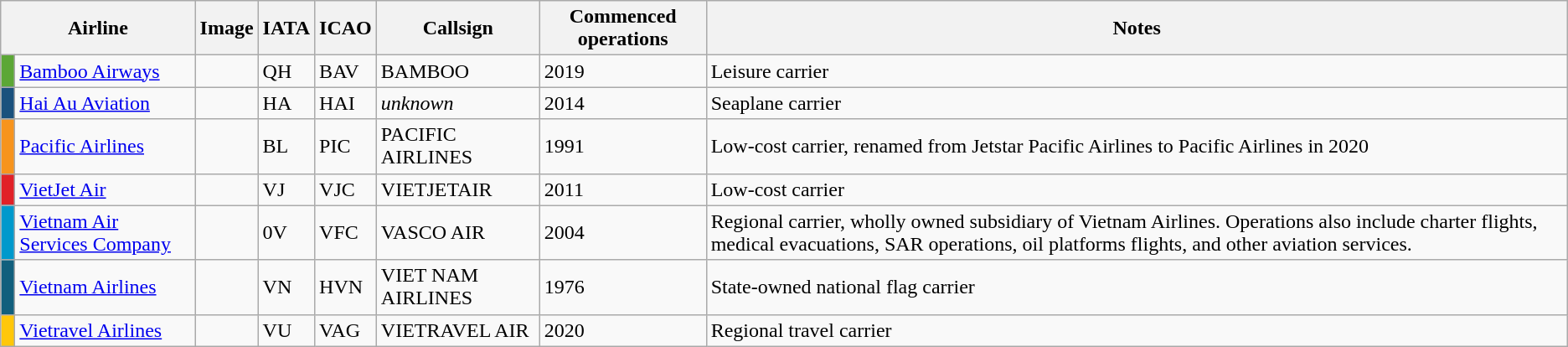<table class="wikitable sortable">
<tr valign="middle">
<th colspan="2">Airline</th>
<th>Image</th>
<th>IATA</th>
<th>ICAO</th>
<th>Callsign</th>
<th>Commenced operations</th>
<th>Notes</th>
</tr>
<tr>
<td style="background:#5ca736"> </td>
<td><a href='#'>Bamboo Airways</a></td>
<td></td>
<td>QH</td>
<td>BAV</td>
<td>BAMBOO</td>
<td>2019</td>
<td>Leisure carrier</td>
</tr>
<tr>
<td style="background:#1a517d"> </td>
<td><a href='#'>Hai Au Aviation</a></td>
<td></td>
<td>HA</td>
<td>HAI</td>
<td><em>unknown</em></td>
<td>2014</td>
<td>Seaplane carrier</td>
</tr>
<tr>
<td style="background:#f7941d"> </td>
<td><a href='#'>Pacific Airlines</a></td>
<td></td>
<td>BL</td>
<td>PIC</td>
<td>PACIFIC AIRLINES</td>
<td>1991</td>
<td>Low-cost carrier, renamed from Jetstar Pacific Airlines to Pacific Airlines in 2020</td>
</tr>
<tr>
<td style="background:#E12127"> </td>
<td><a href='#'>VietJet Air</a></td>
<td></td>
<td>VJ</td>
<td>VJC</td>
<td>VIETJETAIR</td>
<td>2011</td>
<td>Low-cost carrier</td>
</tr>
<tr>
<td style="background:#0099cc"> </td>
<td><a href='#'>Vietnam Air Services Company</a></td>
<td></td>
<td>0V</td>
<td>VFC</td>
<td>VASCO AIR</td>
<td>2004</td>
<td>Regional carrier, wholly owned subsidiary of Vietnam Airlines. Operations also include charter flights, medical evacuations, SAR operations, oil platforms flights, and other aviation services.</td>
</tr>
<tr>
<td style="background:#115f7d"> </td>
<td><a href='#'>Vietnam Airlines</a></td>
<td></td>
<td>VN</td>
<td>HVN</td>
<td>VIET NAM AIRLINES</td>
<td>1976</td>
<td>State-owned national flag carrier</td>
</tr>
<tr>
<td style="background:#FFC709"> </td>
<td><a href='#'>Vietravel Airlines</a></td>
<td></td>
<td>VU</td>
<td>VAG</td>
<td>VIETRAVEL AIR</td>
<td>2020</td>
<td>Regional travel carrier</td>
</tr>
</table>
